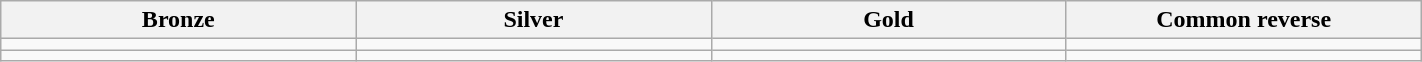<table class="wikitable" style="text-align: center; width: 75%;">
<tr>
<th style="width: 25%;">Bronze</th>
<th style="width: 25%;">Silver</th>
<th style="width: 25%;">Gold</th>
<th style="width: 25%;">Common reverse</th>
</tr>
<tr>
<td></td>
<td></td>
<td></td>
<td></td>
</tr>
<tr>
<td></td>
<td></td>
<td></td>
<td></td>
</tr>
</table>
